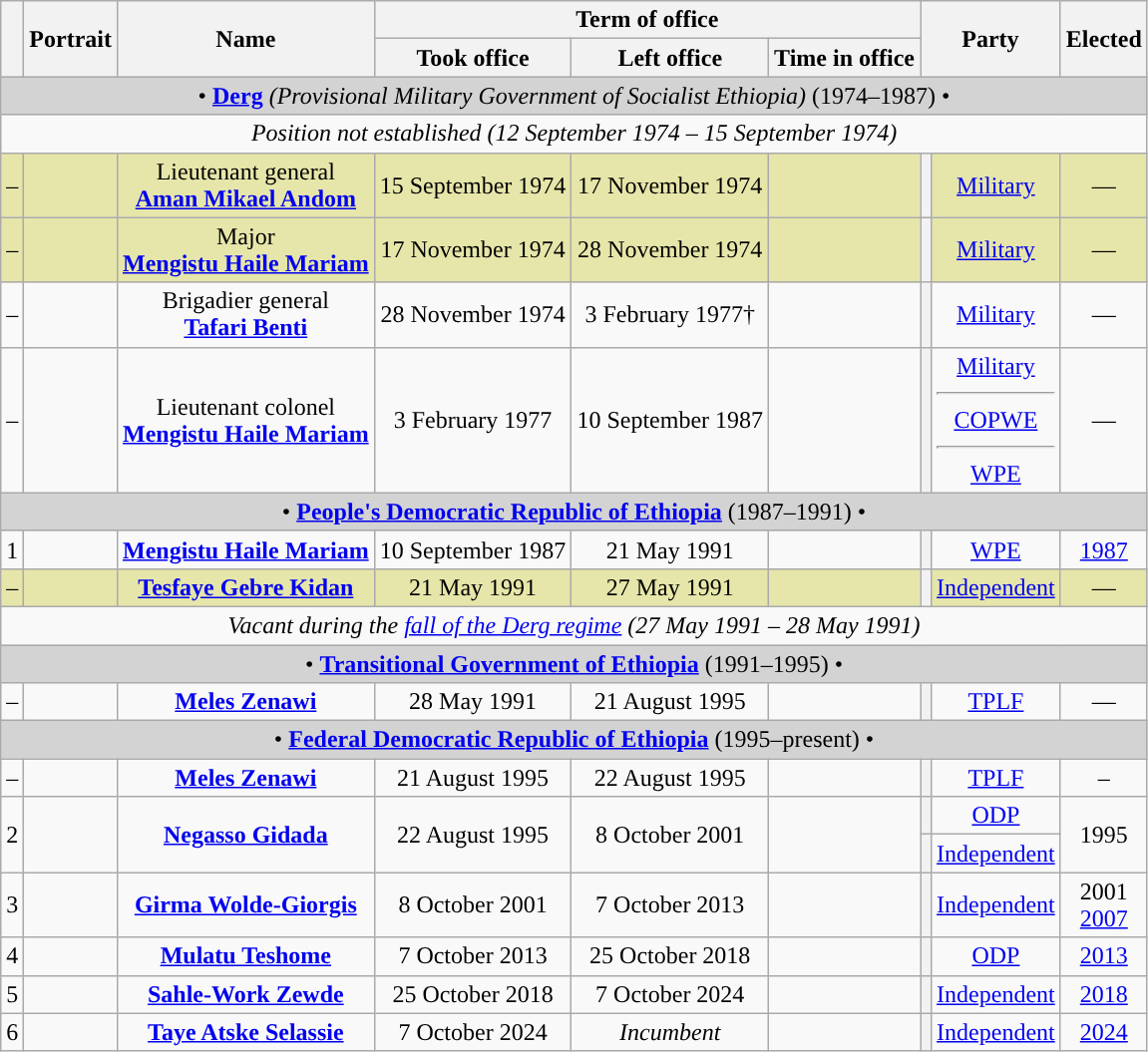<table class="wikitable" style="text-align:center">
<tr>
<th rowspan=2></th>
<th rowspan=2>Portrait</th>
<th rowspan=2>Name<br></th>
<th colspan=3>Term of office</th>
<th colspan=2 rowspan=2>Party<br></th>
<th rowspan=2>Elected</th>
</tr>
<tr>
<th>Took office</th>
<th>Left office</th>
<th>Time in office</th>
</tr>
<tr bgcolor="lightgrey">
<td colspan=9> • <strong><a href='#'>Derg</a></strong> <em>(Provisional Military Government of Socialist Ethiopia)</em> (1974–1987) • </td>
</tr>
<tr>
<td colspan=9><em>Position not established (12 September 1974 – 15 September 1974)</em></td>
</tr>
<tr style="background:#E6E6AA">
<td>–</td>
<td></td>
<td>Lieutenant general<br><strong><a href='#'>Aman Mikael Andom</a></strong><br></td>
<td>15 September 1974</td>
<td>17 November 1974<br></td>
<td></td>
<th style="background:"></th>
<td><a href='#'>Military</a></td>
<td>—</td>
</tr>
<tr style="background:#E6E6AA">
<td>–</td>
<td></td>
<td>Major<br><strong><a href='#'>Mengistu Haile Mariam</a></strong><br></td>
<td>17 November 1974</td>
<td>28 November 1974</td>
<td></td>
<th style="background:"></th>
<td><a href='#'>Military</a></td>
<td>—</td>
</tr>
<tr>
<td>–</td>
<td></td>
<td>Brigadier general<br><strong><a href='#'>Tafari Benti</a></strong><br></td>
<td>28 November 1974</td>
<td>3 February 1977†</td>
<td></td>
<th style="background:"></th>
<td><a href='#'>Military</a></td>
<td>—</td>
</tr>
<tr>
<td>–</td>
<td></td>
<td>Lieutenant colonel<br><strong><a href='#'>Mengistu Haile Mariam</a></strong><br></td>
<td>3 February 1977</td>
<td>10 September 1987</td>
<td></td>
<th style="background:"></th>
<td><a href='#'>Military</a><hr><a href='#'>COPWE</a><hr><a href='#'>WPE</a></td>
<td>—</td>
</tr>
<tr bgcolor="lightgrey">
<td colspan=9> • <strong><a href='#'>People's Democratic Republic of Ethiopia</a></strong> (1987–1991) • </td>
</tr>
<tr>
<td>1</td>
<td></td>
<td><strong><a href='#'>Mengistu Haile Mariam</a></strong><br></td>
<td>10 September 1987</td>
<td>21 May 1991<br></td>
<td></td>
<th style="background:"></th>
<td><a href='#'>WPE</a></td>
<td><a href='#'>1987</a></td>
</tr>
<tr style="background:#E6E6AA">
<td>–</td>
<td></td>
<td><strong><a href='#'>Tesfaye Gebre Kidan</a></strong><br></td>
<td>21 May 1991</td>
<td>27 May 1991<br></td>
<td></td>
<th style="background:"></th>
<td><a href='#'>Independent</a></td>
<td>—</td>
</tr>
<tr>
<td colspan=9><em>Vacant during the <a href='#'>fall of the Derg regime</a> (27 May 1991 – 28 May 1991)</em></td>
</tr>
<tr bgcolor="lightgrey">
<td colspan=9> • <strong><a href='#'>Transitional Government of Ethiopia</a></strong> (1991–1995) • </td>
</tr>
<tr>
<td>–</td>
<td></td>
<td><strong><a href='#'>Meles Zenawi</a></strong><br></td>
<td>28 May 1991</td>
<td>21 August 1995</td>
<td></td>
<th style="background:"></th>
<td><a href='#'>TPLF</a><br></td>
<td>—</td>
</tr>
<tr bgcolor="lightgrey">
<td colspan=9> • <strong><a href='#'>Federal Democratic Republic of Ethiopia</a></strong> (1995–present) • </td>
</tr>
<tr>
<td>–</td>
<td></td>
<td><strong><a href='#'>Meles Zenawi</a></strong><br></td>
<td>21 August 1995</td>
<td>22 August 1995</td>
<td></td>
<th style="background:"></th>
<td><a href='#'>TPLF</a><br></td>
<td>–</td>
</tr>
<tr>
<td rowspan=2>2</td>
<td rowspan=2></td>
<td rowspan=2><strong><a href='#'>Negasso Gidada</a></strong><br></td>
<td rowspan=2>22 August 1995</td>
<td rowspan=2>8 October 2001</td>
<td rowspan=2></td>
<th style="background:"></th>
<td><a href='#'>ODP</a><br></td>
<td rowspan=2>1995</td>
</tr>
<tr>
<th style="background:"></th>
<td><a href='#'>Independent</a></td>
</tr>
<tr>
<td>3</td>
<td></td>
<td><strong><a href='#'>Girma Wolde-Giorgis</a></strong><br></td>
<td>8 October 2001</td>
<td>7 October 2013</td>
<td></td>
<th style="background:"></th>
<td><a href='#'>Independent</a></td>
<td>2001<br><a href='#'>2007</a></td>
</tr>
<tr>
<td>4</td>
<td></td>
<td><strong><a href='#'>Mulatu Teshome</a></strong><br></td>
<td>7 October 2013</td>
<td>25 October 2018</td>
<td></td>
<th style="background:"></th>
<td><a href='#'>ODP</a><br></td>
<td><a href='#'>2013</a></td>
</tr>
<tr>
<td>5</td>
<td></td>
<td><strong><a href='#'>Sahle-Work Zewde</a></strong><br></td>
<td>25 October 2018</td>
<td>7 October 2024</td>
<td></td>
<th style="background:"></th>
<td><a href='#'>Independent</a></td>
<td><a href='#'>2018</a></td>
</tr>
<tr>
<td>6</td>
<td></td>
<td><strong><a href='#'>Taye Atske Selassie</a></strong><br></td>
<td>7 October 2024</td>
<td><em>Incumbent</em></td>
<td></td>
<th style="background:"></th>
<td><a href='#'>Independent</a></td>
<td><a href='#'>2024</a></td>
</tr>
</table>
